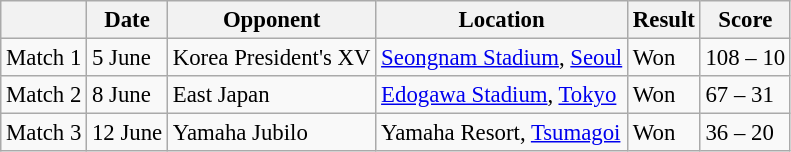<table class="wikitable" style="font-size: 95%;">
<tr>
<th></th>
<th>Date</th>
<th>Opponent</th>
<th>Location</th>
<th>Result</th>
<th>Score</th>
</tr>
<tr>
<td>Match 1</td>
<td>5 June</td>
<td>Korea President's XV</td>
<td><a href='#'>Seongnam Stadium</a>, <a href='#'>Seoul</a></td>
<td>Won</td>
<td>108 – 10</td>
</tr>
<tr>
<td>Match 2</td>
<td>8 June</td>
<td>East Japan</td>
<td><a href='#'>Edogawa Stadium</a>, <a href='#'>Tokyo</a></td>
<td>Won</td>
<td>67 – 31</td>
</tr>
<tr>
<td>Match 3</td>
<td>12 June</td>
<td>Yamaha Jubilo</td>
<td>Yamaha Resort, <a href='#'>Tsumagoi</a></td>
<td>Won</td>
<td>36 – 20</td>
</tr>
</table>
